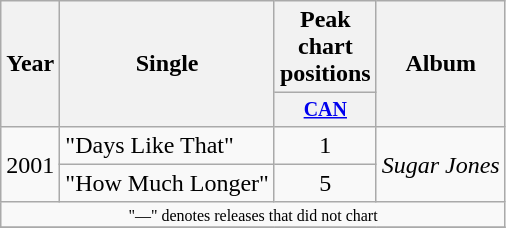<table class="wikitable" style="text-align:center;">
<tr>
<th rowspan="2">Year</th>
<th rowspan="2">Single</th>
<th colspan="1">Peak chart positions</th>
<th rowspan="2">Album</th>
</tr>
<tr style="font-size:smaller;">
<th width="35"><a href='#'>CAN</a></th>
</tr>
<tr>
<td rowspan=2>2001</td>
<td align="left">"Days Like That"</td>
<td>1</td>
<td align="left" rowspan="2"><em>Sugar Jones</em></td>
</tr>
<tr>
<td align="left">"How Much Longer"</td>
<td>5</td>
</tr>
<tr>
<td colspan="15" style="font-size:8pt">"—" denotes releases that did not chart</td>
</tr>
<tr>
</tr>
</table>
